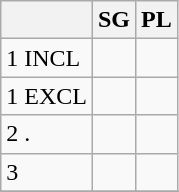<table class="wikitable">
<tr>
<th></th>
<th>SG</th>
<th>PL</th>
</tr>
<tr>
<td>1 INCL</td>
<td></td>
<td></td>
</tr>
<tr>
<td>1 EXCL</td>
<td></td>
<td></td>
</tr>
<tr>
<td>2 .</td>
<td></td>
<td></td>
</tr>
<tr>
<td>3</td>
<td></td>
<td></td>
</tr>
<tr>
</tr>
</table>
